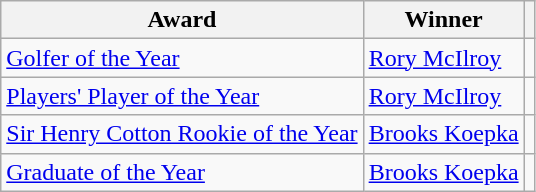<table class="wikitable">
<tr>
<th>Award</th>
<th>Winner</th>
<th></th>
</tr>
<tr>
<td><a href='#'>Golfer of the Year</a></td>
<td> <a href='#'>Rory McIlroy</a></td>
<td></td>
</tr>
<tr>
<td><a href='#'>Players' Player of the Year</a></td>
<td> <a href='#'>Rory McIlroy</a></td>
<td></td>
</tr>
<tr>
<td><a href='#'>Sir Henry Cotton Rookie of the Year</a></td>
<td> <a href='#'>Brooks Koepka</a></td>
<td></td>
</tr>
<tr>
<td><a href='#'>Graduate of the Year</a></td>
<td> <a href='#'>Brooks Koepka</a></td>
<td></td>
</tr>
</table>
